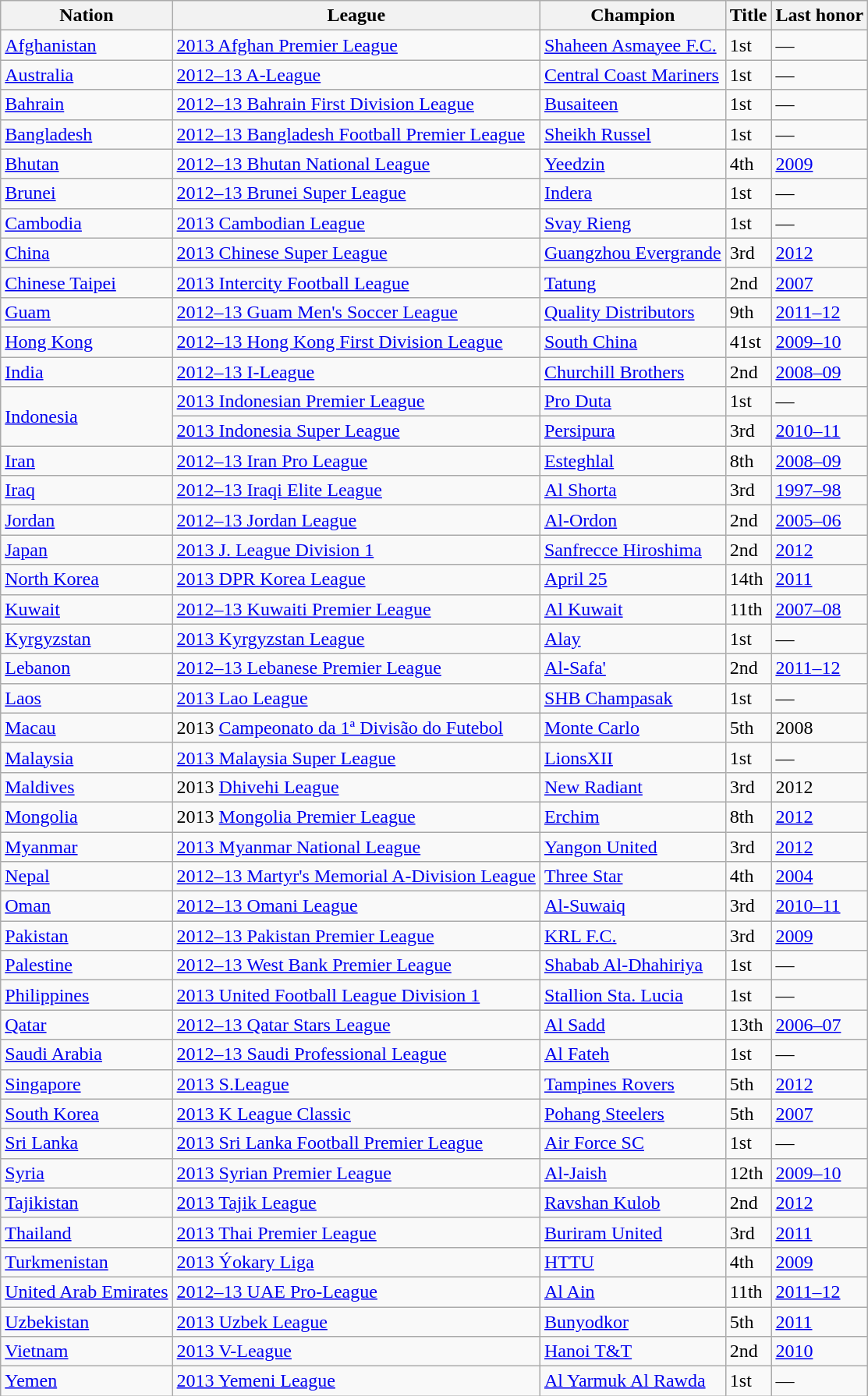<table class="wikitable sortable">
<tr>
<th>Nation</th>
<th>League</th>
<th>Champion</th>
<th>Title</th>
<th>Last honor</th>
</tr>
<tr>
<td> <a href='#'>Afghanistan</a></td>
<td><a href='#'>2013 Afghan Premier League</a></td>
<td><a href='#'>Shaheen Asmayee F.C.</a></td>
<td>1st</td>
<td>—</td>
</tr>
<tr>
<td> <a href='#'>Australia</a></td>
<td><a href='#'>2012–13 A-League</a></td>
<td><a href='#'>Central Coast Mariners</a></td>
<td>1st</td>
<td>—</td>
</tr>
<tr>
<td> <a href='#'>Bahrain</a></td>
<td><a href='#'>2012–13 Bahrain First Division League</a></td>
<td><a href='#'>Busaiteen</a></td>
<td>1st</td>
<td>—</td>
</tr>
<tr>
<td> <a href='#'>Bangladesh</a></td>
<td><a href='#'>2012–13 Bangladesh Football Premier League</a></td>
<td><a href='#'>Sheikh Russel</a></td>
<td>1st</td>
<td>—</td>
</tr>
<tr>
<td> <a href='#'>Bhutan</a></td>
<td><a href='#'>2012–13 Bhutan National League</a></td>
<td><a href='#'>Yeedzin</a></td>
<td>4th</td>
<td><a href='#'>2009</a></td>
</tr>
<tr>
<td> <a href='#'>Brunei</a></td>
<td><a href='#'>2012–13 Brunei Super League</a></td>
<td><a href='#'>Indera</a></td>
<td>1st</td>
<td>—</td>
</tr>
<tr>
<td> <a href='#'>Cambodia</a></td>
<td><a href='#'>2013 Cambodian League</a></td>
<td><a href='#'>Svay Rieng</a></td>
<td>1st</td>
<td>—</td>
</tr>
<tr>
<td> <a href='#'>China</a></td>
<td><a href='#'>2013 Chinese Super League</a></td>
<td><a href='#'>Guangzhou Evergrande</a></td>
<td>3rd</td>
<td><a href='#'>2012</a></td>
</tr>
<tr>
<td> <a href='#'>Chinese Taipei</a></td>
<td><a href='#'>2013 Intercity Football League</a></td>
<td><a href='#'>Tatung</a></td>
<td>2nd</td>
<td><a href='#'>2007</a></td>
</tr>
<tr>
<td> <a href='#'>Guam</a></td>
<td><a href='#'>2012–13 Guam Men's Soccer League</a></td>
<td><a href='#'>Quality Distributors</a></td>
<td>9th</td>
<td><a href='#'>2011–12</a></td>
</tr>
<tr>
<td> <a href='#'>Hong Kong</a></td>
<td><a href='#'>2012–13 Hong Kong First Division League</a></td>
<td><a href='#'>South China</a></td>
<td>41st</td>
<td><a href='#'>2009–10</a></td>
</tr>
<tr>
<td> <a href='#'>India</a></td>
<td><a href='#'>2012–13 I-League</a></td>
<td><a href='#'>Churchill Brothers</a></td>
<td>2nd</td>
<td><a href='#'>2008–09</a></td>
</tr>
<tr>
<td rowspan=2> <a href='#'>Indonesia</a></td>
<td><a href='#'>2013 Indonesian Premier League</a></td>
<td><a href='#'>Pro Duta</a></td>
<td>1st</td>
<td>—</td>
</tr>
<tr>
<td><a href='#'>2013 Indonesia Super League</a></td>
<td><a href='#'>Persipura</a></td>
<td>3rd</td>
<td><a href='#'>2010–11</a></td>
</tr>
<tr>
<td> <a href='#'>Iran</a></td>
<td><a href='#'>2012–13 Iran Pro League</a></td>
<td><a href='#'>Esteghlal</a></td>
<td>8th</td>
<td><a href='#'>2008–09</a></td>
</tr>
<tr>
<td> <a href='#'>Iraq</a></td>
<td><a href='#'>2012–13 Iraqi Elite League</a></td>
<td><a href='#'>Al Shorta</a></td>
<td>3rd</td>
<td><a href='#'>1997–98</a></td>
</tr>
<tr>
<td> <a href='#'>Jordan</a></td>
<td><a href='#'>2012–13 Jordan League</a></td>
<td><a href='#'>Al-Ordon</a></td>
<td>2nd</td>
<td><a href='#'>2005–06</a></td>
</tr>
<tr>
<td> <a href='#'>Japan</a></td>
<td><a href='#'>2013 J. League Division 1</a></td>
<td><a href='#'>Sanfrecce Hiroshima</a></td>
<td>2nd</td>
<td><a href='#'>2012</a></td>
</tr>
<tr>
<td> <a href='#'>North Korea</a></td>
<td><a href='#'>2013 DPR Korea League</a></td>
<td><a href='#'>April 25</a></td>
<td>14th</td>
<td><a href='#'>2011</a></td>
</tr>
<tr>
<td> <a href='#'>Kuwait</a></td>
<td><a href='#'>2012–13 Kuwaiti Premier League</a></td>
<td><a href='#'>Al Kuwait</a></td>
<td>11th</td>
<td><a href='#'>2007–08</a></td>
</tr>
<tr>
<td> <a href='#'>Kyrgyzstan</a></td>
<td><a href='#'>2013 Kyrgyzstan League</a></td>
<td><a href='#'>Alay</a></td>
<td>1st</td>
<td>—</td>
</tr>
<tr>
<td> <a href='#'>Lebanon</a></td>
<td><a href='#'>2012–13 Lebanese Premier League</a></td>
<td><a href='#'>Al-Safa'</a></td>
<td>2nd</td>
<td><a href='#'>2011–12</a></td>
</tr>
<tr>
<td> <a href='#'>Laos</a></td>
<td><a href='#'>2013 Lao League</a></td>
<td><a href='#'>SHB Champasak</a></td>
<td>1st</td>
<td>—</td>
</tr>
<tr>
<td> <a href='#'>Macau</a></td>
<td>2013 <a href='#'>Campeonato da 1ª Divisão do Futebol</a></td>
<td><a href='#'>Monte Carlo</a></td>
<td>5th</td>
<td>2008</td>
</tr>
<tr>
<td> <a href='#'>Malaysia</a></td>
<td><a href='#'>2013 Malaysia Super League</a></td>
<td><a href='#'>LionsXII</a></td>
<td>1st</td>
<td>—</td>
</tr>
<tr>
<td> <a href='#'>Maldives</a></td>
<td>2013 <a href='#'>Dhivehi League</a></td>
<td><a href='#'>New Radiant</a></td>
<td>3rd</td>
<td>2012</td>
</tr>
<tr>
<td> <a href='#'>Mongolia</a></td>
<td>2013 <a href='#'>Mongolia Premier League</a></td>
<td><a href='#'>Erchim</a></td>
<td>8th</td>
<td><a href='#'>2012</a></td>
</tr>
<tr>
<td> <a href='#'>Myanmar</a></td>
<td><a href='#'>2013 Myanmar National League</a></td>
<td><a href='#'>Yangon United</a></td>
<td>3rd</td>
<td><a href='#'>2012</a></td>
</tr>
<tr>
<td> <a href='#'>Nepal</a></td>
<td><a href='#'>2012–13 Martyr's Memorial A-Division League</a></td>
<td><a href='#'>Three Star</a></td>
<td>4th</td>
<td><a href='#'>2004</a></td>
</tr>
<tr>
<td> <a href='#'>Oman</a></td>
<td><a href='#'>2012–13 Omani League</a></td>
<td><a href='#'>Al-Suwaiq</a></td>
<td>3rd</td>
<td><a href='#'>2010–11</a></td>
</tr>
<tr>
<td> <a href='#'>Pakistan</a></td>
<td><a href='#'>2012–13 Pakistan Premier League</a></td>
<td><a href='#'>KRL F.C.</a></td>
<td>3rd</td>
<td><a href='#'>2009</a></td>
</tr>
<tr>
<td> <a href='#'>Palestine</a></td>
<td><a href='#'>2012–13 West Bank Premier League</a></td>
<td><a href='#'>Shabab Al-Dhahiriya</a></td>
<td>1st</td>
<td>—</td>
</tr>
<tr>
<td> <a href='#'>Philippines</a></td>
<td><a href='#'>2013 United Football League Division 1</a></td>
<td><a href='#'>Stallion Sta. Lucia</a></td>
<td>1st</td>
<td>—</td>
</tr>
<tr>
<td> <a href='#'>Qatar</a></td>
<td><a href='#'>2012–13 Qatar Stars League</a></td>
<td><a href='#'>Al Sadd</a></td>
<td>13th</td>
<td><a href='#'>2006–07</a></td>
</tr>
<tr>
<td> <a href='#'>Saudi Arabia</a></td>
<td><a href='#'>2012–13 Saudi Professional League</a></td>
<td><a href='#'>Al Fateh</a></td>
<td>1st</td>
<td>—</td>
</tr>
<tr>
<td> <a href='#'>Singapore</a></td>
<td><a href='#'>2013 S.League</a></td>
<td><a href='#'>Tampines Rovers</a></td>
<td>5th</td>
<td><a href='#'>2012</a></td>
</tr>
<tr>
<td> <a href='#'>South Korea</a></td>
<td><a href='#'>2013 K League Classic</a></td>
<td><a href='#'>Pohang Steelers</a></td>
<td>5th</td>
<td><a href='#'>2007</a></td>
</tr>
<tr>
<td> <a href='#'>Sri Lanka</a></td>
<td><a href='#'>2013 Sri Lanka Football Premier League</a></td>
<td><a href='#'>Air Force SC</a></td>
<td>1st</td>
<td>—</td>
</tr>
<tr>
<td> <a href='#'>Syria</a></td>
<td><a href='#'>2013 Syrian Premier League</a></td>
<td><a href='#'>Al-Jaish</a></td>
<td>12th</td>
<td><a href='#'>2009–10</a></td>
</tr>
<tr>
<td> <a href='#'>Tajikistan</a></td>
<td><a href='#'>2013 Tajik League</a></td>
<td><a href='#'>Ravshan Kulob</a></td>
<td>2nd</td>
<td><a href='#'>2012</a></td>
</tr>
<tr>
<td> <a href='#'>Thailand</a></td>
<td><a href='#'>2013 Thai Premier League</a></td>
<td><a href='#'>Buriram United</a></td>
<td>3rd</td>
<td><a href='#'>2011</a></td>
</tr>
<tr>
<td> <a href='#'>Turkmenistan</a></td>
<td><a href='#'>2013 Ýokary Liga</a></td>
<td><a href='#'>HTTU</a></td>
<td>4th</td>
<td><a href='#'>2009</a></td>
</tr>
<tr>
<td> <a href='#'>United Arab Emirates</a></td>
<td><a href='#'>2012–13 UAE Pro-League</a></td>
<td><a href='#'>Al Ain</a></td>
<td>11th</td>
<td><a href='#'>2011–12</a></td>
</tr>
<tr>
<td> <a href='#'>Uzbekistan</a></td>
<td><a href='#'>2013 Uzbek League</a></td>
<td><a href='#'>Bunyodkor</a></td>
<td>5th</td>
<td><a href='#'>2011</a></td>
</tr>
<tr>
<td> <a href='#'>Vietnam</a></td>
<td><a href='#'>2013 V-League</a></td>
<td><a href='#'>Hanoi T&T</a></td>
<td>2nd</td>
<td><a href='#'>2010</a></td>
</tr>
<tr>
<td> <a href='#'>Yemen</a></td>
<td><a href='#'>2013 Yemeni League</a></td>
<td><a href='#'>Al Yarmuk Al Rawda</a></td>
<td>1st</td>
<td>—</td>
</tr>
</table>
